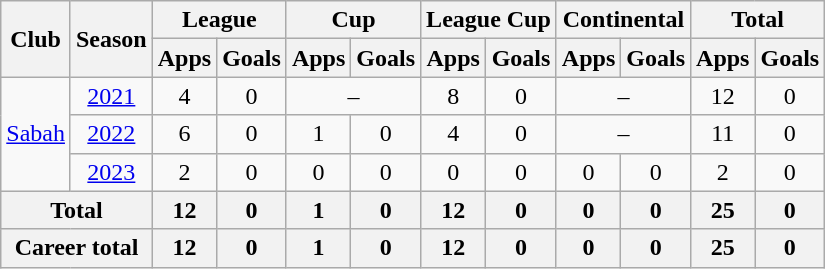<table class="wikitable" style="text-align: center;">
<tr>
<th rowspan="2">Club</th>
<th rowspan="2">Season</th>
<th colspan="2">League</th>
<th colspan="2">Cup</th>
<th colspan="2">League Cup</th>
<th colspan="2">Continental</th>
<th colspan="2">Total</th>
</tr>
<tr>
<th>Apps</th>
<th>Goals</th>
<th>Apps</th>
<th>Goals</th>
<th>Apps</th>
<th>Goals</th>
<th>Apps</th>
<th>Goals</th>
<th>Apps</th>
<th>Goals</th>
</tr>
<tr>
<td rowspan="3" valign="center"><a href='#'>Sabah</a></td>
<td><a href='#'>2021</a></td>
<td>4</td>
<td>0</td>
<td colspan=2>–</td>
<td>8</td>
<td>0</td>
<td colspan=2>–</td>
<td>12</td>
<td>0</td>
</tr>
<tr>
<td><a href='#'>2022</a></td>
<td>6</td>
<td>0</td>
<td>1</td>
<td>0</td>
<td>4</td>
<td>0</td>
<td colspan=2>–</td>
<td>11</td>
<td>0</td>
</tr>
<tr>
<td><a href='#'>2023</a></td>
<td>2</td>
<td>0</td>
<td>0</td>
<td>0</td>
<td>0</td>
<td>0</td>
<td>0</td>
<td>0</td>
<td>2</td>
<td>0</td>
</tr>
<tr>
<th colspan=2>Total</th>
<th>12</th>
<th>0</th>
<th>1</th>
<th>0</th>
<th>12</th>
<th>0</th>
<th>0</th>
<th>0</th>
<th>25</th>
<th>0</th>
</tr>
<tr>
<th colspan=2>Career total</th>
<th>12</th>
<th>0</th>
<th>1</th>
<th>0</th>
<th>12</th>
<th>0</th>
<th>0</th>
<th>0</th>
<th>25</th>
<th>0</th>
</tr>
</table>
